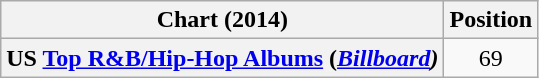<table class="wikitable sortable plainrowheaders" style="text-align:center">
<tr>
<th>Chart (2014)</th>
<th>Position</th>
</tr>
<tr>
<th scope="row">US <a href='#'>Top R&B/Hip-Hop Albums</a> (<em><a href='#'>Billboard</a>)</em></th>
<td>69</td>
</tr>
</table>
